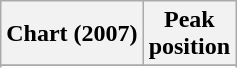<table class="wikitable plainrowheaders sortable" style="text-align:center;">
<tr>
<th scope="col">Chart (2007)</th>
<th scope="col">Peak<br>position</th>
</tr>
<tr>
</tr>
<tr>
</tr>
</table>
